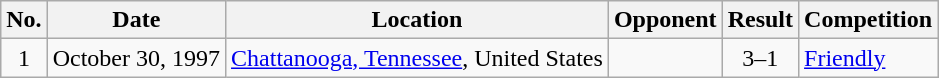<table class="wikitable plainrowheaders">
<tr>
<th>No.</th>
<th>Date</th>
<th>Location</th>
<th>Opponent</th>
<th>Result</th>
<th>Competition</th>
</tr>
<tr>
<td align="center">1</td>
<td>October 30, 1997</td>
<td><a href='#'>Chattanooga, Tennessee</a>, United States</td>
<td></td>
<td align="center">3–1</td>
<td><a href='#'>Friendly</a></td>
</tr>
</table>
